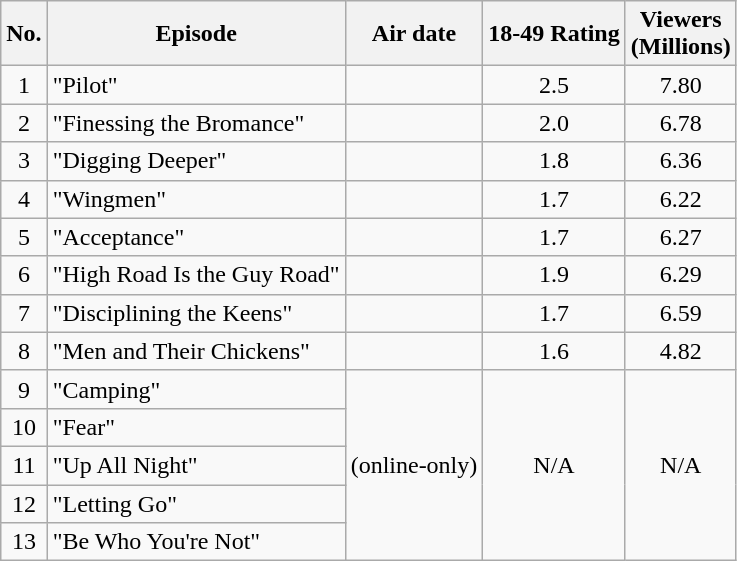<table class="wikitable">
<tr>
<th>No.</th>
<th>Episode</th>
<th>Air date</th>
<th>18-49 Rating</th>
<th>Viewers<br>(Millions)</th>
</tr>
<tr>
<td align="center">1</td>
<td>"Pilot"</td>
<td></td>
<td align="center">2.5</td>
<td align="center">7.80</td>
</tr>
<tr>
<td align="center">2</td>
<td>"Finessing the Bromance"</td>
<td></td>
<td align="center">2.0</td>
<td align="center">6.78</td>
</tr>
<tr>
<td align="center">3</td>
<td>"Digging Deeper"</td>
<td></td>
<td align="center">1.8</td>
<td align="center">6.36</td>
</tr>
<tr>
<td align="center">4</td>
<td>"Wingmen"</td>
<td></td>
<td align="center">1.7</td>
<td align="center">6.22</td>
</tr>
<tr>
<td align="center">5</td>
<td>"Acceptance"</td>
<td></td>
<td align="center">1.7</td>
<td align="center">6.27</td>
</tr>
<tr>
<td align="center">6</td>
<td>"High Road Is the Guy Road"</td>
<td></td>
<td align="center">1.9</td>
<td align="center">6.29</td>
</tr>
<tr>
<td align="center">7</td>
<td>"Disciplining the Keens"</td>
<td></td>
<td align="center">1.7</td>
<td align="center">6.59</td>
</tr>
<tr>
<td align="center">8</td>
<td>"Men and Their Chickens"</td>
<td></td>
<td align="center">1.6</td>
<td align="center">4.82</td>
</tr>
<tr>
<td align="center">9</td>
<td>"Camping"</td>
<td rowspan="5" align="center">(online-only)</td>
<td rowspan="5" align="center">N/A</td>
<td rowspan="5" align="center">N/A</td>
</tr>
<tr>
<td align="center">10</td>
<td>"Fear"</td>
</tr>
<tr>
<td align="center">11</td>
<td>"Up All Night"</td>
</tr>
<tr>
<td align="center">12</td>
<td>"Letting Go"</td>
</tr>
<tr>
<td align="center">13</td>
<td>"Be Who You're Not"</td>
</tr>
</table>
